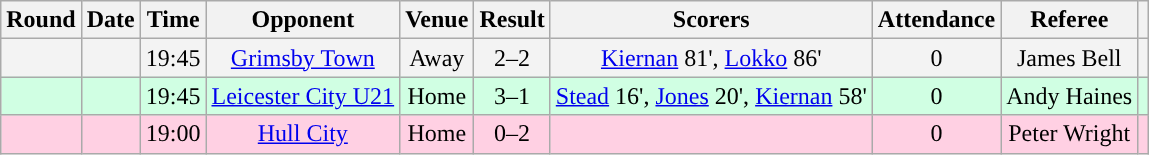<table class="wikitable sortable" style="text-align:center">
<tr>
<th>Round</th>
<th>Date</th>
<th>Time</th>
<th>Opponent</th>
<th>Venue</th>
<th>Result</th>
<th class="unsortable">Scorers</th>
<th>Attendance</th>
<th class="unsortable">Referee</th>
<th class="unsortable"></th>
</tr>
<tr bgcolor="#f3f3f3">
<td></td>
<td></td>
<td>19:45</td>
<td><a href='#'>Grimsby Town</a></td>
<td>Away</td>
<td>2–2 </td>
<td><a href='#'>Kiernan</a> 81', <a href='#'>Lokko</a> 86'</td>
<td>0</td>
<td>James Bell</td>
<td></td>
</tr>
<tr bgcolor="#d0ffe3">
<td></td>
<td></td>
<td>19:45</td>
<td><a href='#'>Leicester City U21</a></td>
<td>Home</td>
<td>3–1</td>
<td><a href='#'>Stead</a> 16', <a href='#'>Jones</a> 20', <a href='#'>Kiernan</a> 58'</td>
<td>0</td>
<td>Andy Haines</td>
<td></td>
</tr>
<tr bgcolor="#ffd0e3">
<td></td>
<td></td>
<td>19:00</td>
<td><a href='#'>Hull City</a></td>
<td>Home</td>
<td>0–2</td>
<td></td>
<td>0</td>
<td>Peter Wright</td>
<td></td>
</tr>
</table>
